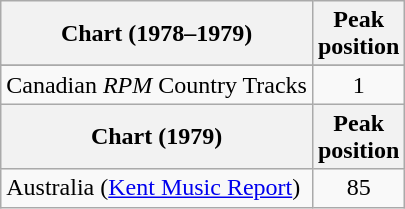<table class="wikitable sortable">
<tr>
<th align="left">Chart (1978–1979)</th>
<th align="center">Peak<br>position</th>
</tr>
<tr>
</tr>
<tr>
</tr>
<tr>
<td align="left">Canadian <em>RPM</em> Country Tracks</td>
<td align="center">1</td>
</tr>
<tr>
<th align="left">Chart (1979)</th>
<th align="center">Peak<br>position</th>
</tr>
<tr>
<td align="left">Australia (<a href='#'>Kent Music Report</a>)</td>
<td align="center">85</td>
</tr>
</table>
